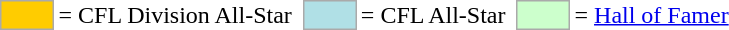<table>
<tr>
<td style="background-color:#FFCC00; border:1px solid #aaaaaa; width:2em;"></td>
<td>= CFL Division All-Star</td>
<td></td>
<td style="background-color:#B0E0E6; border:1px solid #aaaaaa; width:2em;"></td>
<td>= CFL All-Star</td>
<td></td>
<td style="background-color:#CCFFCC; border:1px solid #aaaaaa; width:2em;"></td>
<td>= <a href='#'>Hall of Famer</a></td>
</tr>
</table>
